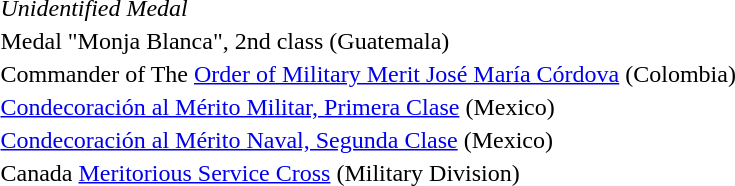<table>
<tr>
<td></td>
<td><em>Unidentified Medal</em></td>
</tr>
<tr>
<td></td>
<td>Medal "Monja Blanca", 2nd class (Guatemala)</td>
</tr>
<tr>
<td></td>
<td>Commander of The <a href='#'>Order of Military Merit José María Córdova</a> (Colombia)</td>
</tr>
<tr>
<td></td>
<td><a href='#'>Condecoración al Mérito Militar, Primera Clase</a> (Mexico)</td>
</tr>
<tr>
<td></td>
<td><a href='#'>Condecoración al Mérito Naval, Segunda Clase</a> (Mexico)</td>
</tr>
<tr>
<td></td>
<td>Canada <a href='#'>Meritorious Service Cross</a> (Military Division)</td>
</tr>
</table>
